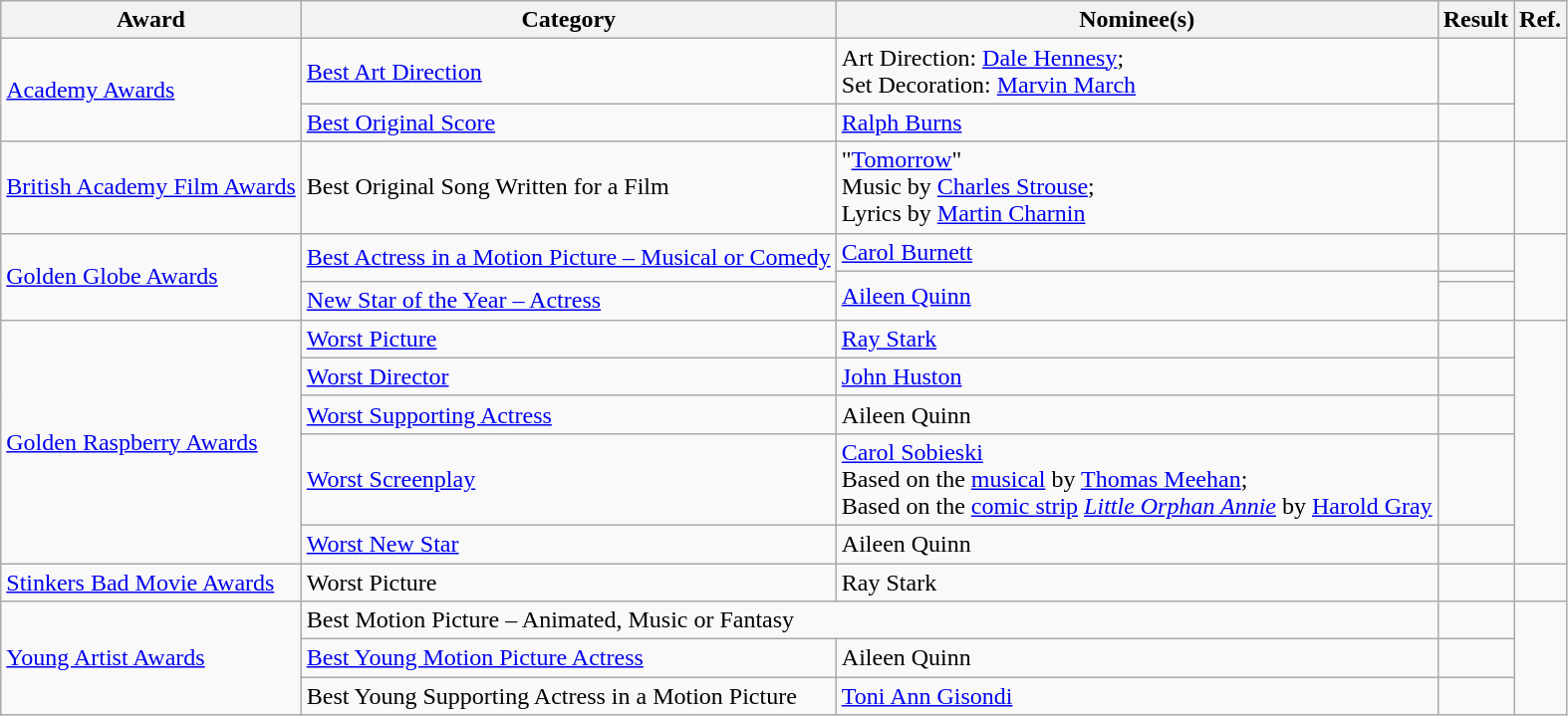<table class="wikitable">
<tr>
<th>Award</th>
<th>Category</th>
<th>Nominee(s)</th>
<th>Result</th>
<th>Ref.</th>
</tr>
<tr>
<td rowspan="2"><a href='#'>Academy Awards</a></td>
<td><a href='#'>Best Art Direction</a></td>
<td>Art Direction: <a href='#'>Dale Hennesy</a>; <br> Set Decoration: <a href='#'>Marvin March</a></td>
<td></td>
<td align="center" rowspan="2"> <br> </td>
</tr>
<tr>
<td><a href='#'>Best Original Score</a></td>
<td><a href='#'>Ralph Burns</a></td>
<td></td>
</tr>
<tr>
<td><a href='#'>British Academy Film Awards</a></td>
<td>Best Original Song Written for a Film</td>
<td>"<a href='#'>Tomorrow</a>" <br> Music by <a href='#'>Charles Strouse</a>; <br> Lyrics by <a href='#'>Martin Charnin</a></td>
<td></td>
<td align="center"></td>
</tr>
<tr>
<td rowspan="3"><a href='#'>Golden Globe Awards</a></td>
<td rowspan="2"><a href='#'>Best Actress in a Motion Picture – Musical or Comedy</a></td>
<td><a href='#'>Carol Burnett</a></td>
<td></td>
<td rowspan="3" align="center"></td>
</tr>
<tr>
<td rowspan="2"><a href='#'>Aileen Quinn</a></td>
<td></td>
</tr>
<tr>
<td><a href='#'>New Star of the Year – Actress</a></td>
<td></td>
</tr>
<tr>
<td rowspan="5"><a href='#'>Golden Raspberry Awards</a></td>
<td><a href='#'>Worst Picture</a></td>
<td><a href='#'>Ray Stark</a></td>
<td></td>
<td align="center" rowspan="5"></td>
</tr>
<tr>
<td><a href='#'>Worst Director</a></td>
<td><a href='#'>John Huston</a></td>
<td></td>
</tr>
<tr>
<td><a href='#'>Worst Supporting Actress</a></td>
<td>Aileen Quinn</td>
<td></td>
</tr>
<tr>
<td><a href='#'>Worst Screenplay</a></td>
<td><a href='#'>Carol Sobieski</a> <br> Based on the <a href='#'>musical</a> by <a href='#'>Thomas Meehan</a>; <br> Based on the <a href='#'>comic strip</a> <em><a href='#'>Little Orphan Annie</a></em> by <a href='#'>Harold Gray</a></td>
<td></td>
</tr>
<tr>
<td><a href='#'>Worst New Star</a></td>
<td>Aileen Quinn</td>
<td></td>
</tr>
<tr>
<td><a href='#'>Stinkers Bad Movie Awards</a></td>
<td>Worst Picture</td>
<td>Ray Stark</td>
<td></td>
<td align="center"></td>
</tr>
<tr>
<td rowspan="3"><a href='#'>Young Artist Awards</a></td>
<td colspan="2">Best Motion Picture – Animated, Music or Fantasy</td>
<td></td>
<td align="center" rowspan="3"></td>
</tr>
<tr>
<td><a href='#'>Best Young Motion Picture Actress</a></td>
<td>Aileen Quinn</td>
<td></td>
</tr>
<tr>
<td>Best Young Supporting Actress in a Motion Picture</td>
<td><a href='#'>Toni Ann Gisondi</a></td>
<td></td>
</tr>
</table>
